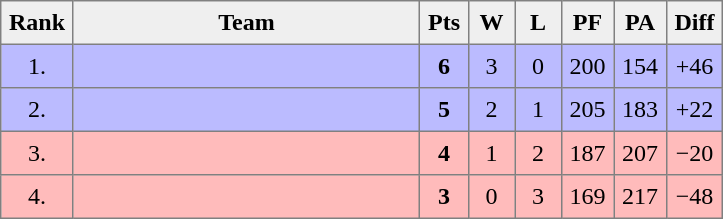<table style=border-collapse:collapse border=1 cellspacing=0 cellpadding=5>
<tr align=center bgcolor=#efefef>
<th width=20>Rank</th>
<th width=220>Team</th>
<th width=20>Pts</th>
<th width=20>W</th>
<th width=20>L</th>
<th width=20>PF</th>
<th width=20>PA</th>
<th width=20>Diff</th>
</tr>
<tr align=center bgcolor="#BBBBFF">
<td>1.</td>
<td align=left></td>
<td><strong>6</strong></td>
<td>3</td>
<td>0</td>
<td>200</td>
<td>154</td>
<td>+46</td>
</tr>
<tr align=center bgcolor="#BBBBFF">
<td>2.</td>
<td align=left></td>
<td><strong>5</strong></td>
<td>2</td>
<td>1</td>
<td>205</td>
<td>183</td>
<td>+22</td>
</tr>
<tr align=center bgcolor="#ffbbbb">
<td>3.</td>
<td align=left></td>
<td><strong>4</strong></td>
<td>1</td>
<td>2</td>
<td>187</td>
<td>207</td>
<td>−20</td>
</tr>
<tr align=center bgcolor="#ffbbbb">
<td>4.</td>
<td align=left></td>
<td><strong>3</strong></td>
<td>0</td>
<td>3</td>
<td>169</td>
<td>217</td>
<td>−48</td>
</tr>
</table>
